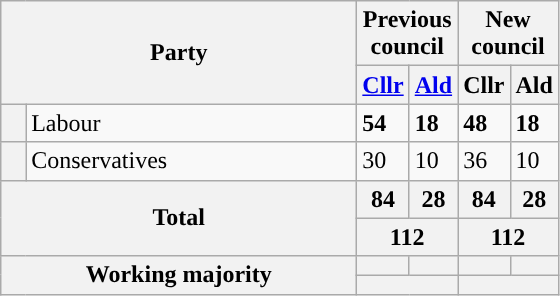<table class="wikitable">
<tr>
<th colspan="2" rowspan="2" style="width: 230px">Party</th>
<th valign=top colspan="2" style="width: 30px">Previous council</th>
<th valign=top colspan="2" style="width: 30px">New council</th>
</tr>
<tr>
<th><a href='#'>Cllr</a></th>
<th><a href='#'>Ald</a></th>
<th>Cllr</th>
<th>Ald</th>
</tr>
<tr>
<th style="background-color: "></th>
<td>Labour</td>
<td><strong>54</strong></td>
<td><strong>18</strong></td>
<td><strong>48</strong></td>
<td><strong>18</strong></td>
</tr>
<tr>
<th style="background-color: "></th>
<td>Conservatives</td>
<td>30</td>
<td>10</td>
<td>36</td>
<td>10</td>
</tr>
<tr>
<th colspan="2" rowspan="2">Total</th>
<th style="text-align: center">84</th>
<th style="text-align: center">28</th>
<th style="text-align: center">84</th>
<th style="text-align: center">28</th>
</tr>
<tr>
<th colspan="2" style="text-align: center">112</th>
<th colspan="2" style="text-align: center">112</th>
</tr>
<tr>
<th colspan="2" rowspan="2">Working majority</th>
<th></th>
<th></th>
<th></th>
<th></th>
</tr>
<tr>
<th colspan="2"></th>
<th colspan="2"></th>
</tr>
</table>
